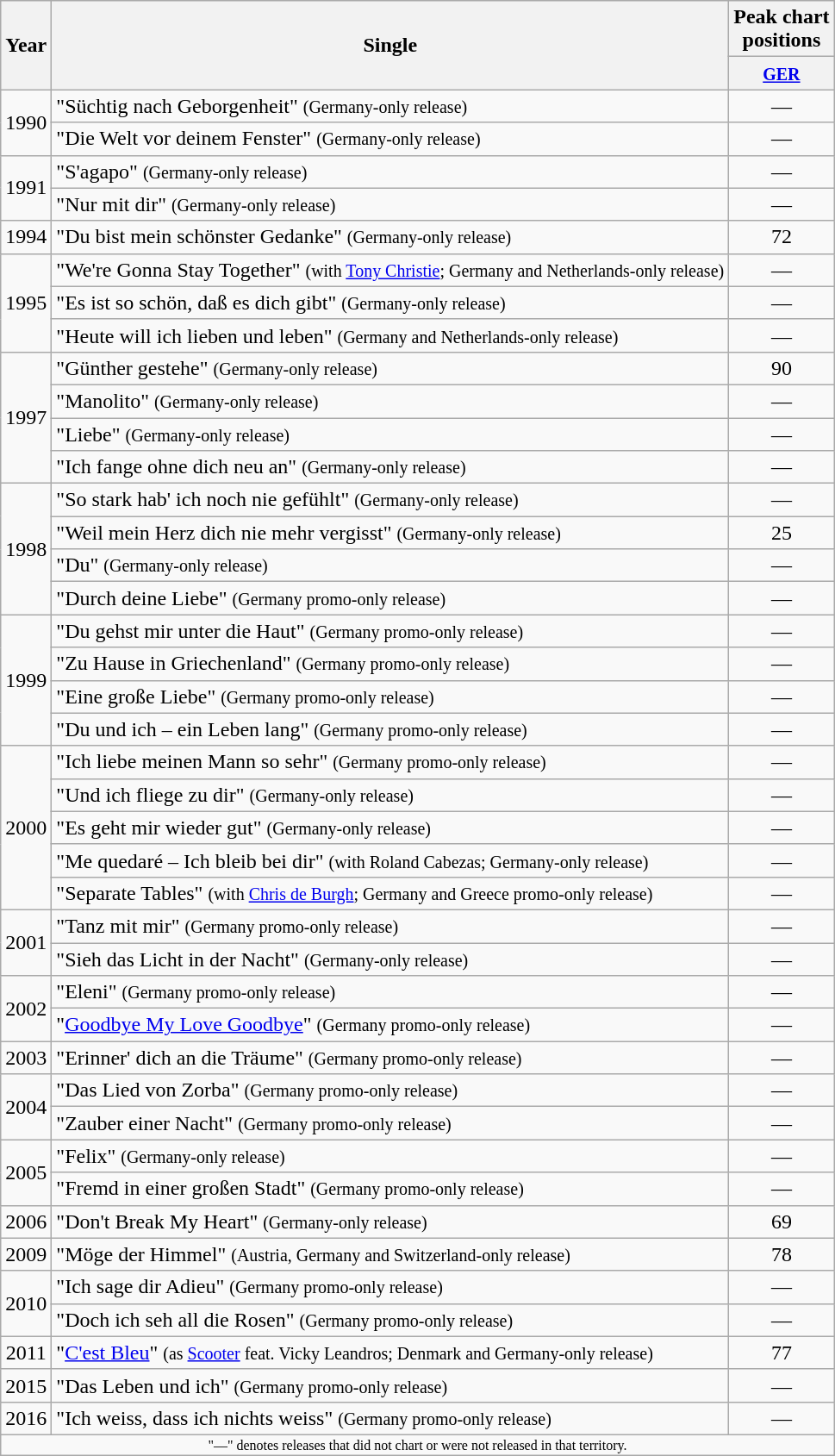<table class="wikitable" style="text-align:center">
<tr>
<th rowspan="2">Year</th>
<th rowspan="2">Single</th>
<th>Peak chart<br>positions</th>
</tr>
<tr>
<th><small><a href='#'>GER</a></small><br></th>
</tr>
<tr>
<td rowspan="2">1990</td>
<td align="left">"Süchtig nach Geborgenheit" <small>(Germany-only release)</small></td>
<td>—</td>
</tr>
<tr>
<td align="left">"Die Welt vor deinem Fenster" <small>(Germany-only release)</small></td>
<td>—</td>
</tr>
<tr>
<td rowspan="2">1991</td>
<td align="left">"S'agapo" <small>(Germany-only release)</small></td>
<td>—</td>
</tr>
<tr>
<td align="left">"Nur mit dir" <small>(Germany-only release)</small></td>
<td>—</td>
</tr>
<tr>
<td>1994</td>
<td align="left">"Du bist mein schönster Gedanke" <small>(Germany-only release)</small></td>
<td>72</td>
</tr>
<tr>
<td rowspan="3">1995</td>
<td align="left">"We're Gonna Stay Together" <small>(with <a href='#'>Tony Christie</a>; Germany and Netherlands-only release)</small></td>
<td>—</td>
</tr>
<tr>
<td align="left">"Es ist so schön, daß es dich gibt" <small>(Germany-only release)</small></td>
<td>—</td>
</tr>
<tr>
<td align="left">"Heute will ich lieben und leben" <small>(Germany and Netherlands-only release)</small></td>
<td>—</td>
</tr>
<tr>
<td rowspan="4">1997</td>
<td align="left">"Günther gestehe" <small>(Germany-only release)</small></td>
<td>90</td>
</tr>
<tr>
<td align="left">"Manolito" <small>(Germany-only release)</small></td>
<td>—</td>
</tr>
<tr>
<td align="left">"Liebe" <small>(Germany-only release)</small></td>
<td>—</td>
</tr>
<tr>
<td align="left">"Ich fange ohne dich neu an" <small>(Germany-only release)</small></td>
<td>—</td>
</tr>
<tr>
<td rowspan="4">1998</td>
<td align="left">"So stark hab' ich noch nie gefühlt" <small>(Germany-only release)</small></td>
<td>—</td>
</tr>
<tr>
<td align="left">"Weil mein Herz dich nie mehr vergisst" <small>(Germany-only release)</small></td>
<td>25</td>
</tr>
<tr>
<td align="left">"Du" <small>(Germany-only release)</small></td>
<td>—</td>
</tr>
<tr>
<td align="left">"Durch deine Liebe" <small>(Germany promo-only release)</small></td>
<td>—</td>
</tr>
<tr>
<td rowspan="4">1999</td>
<td align="left">"Du gehst mir unter die Haut" <small>(Germany promo-only release)</small></td>
<td>—</td>
</tr>
<tr>
<td align="left">"Zu Hause in Griechenland" <small>(Germany promo-only release)</small></td>
<td>—</td>
</tr>
<tr>
<td align="left">"Eine große Liebe" <small>(Germany promo-only release)</small></td>
<td>—</td>
</tr>
<tr>
<td align="left">"Du und ich – ein Leben lang" <small>(Germany promo-only release)</small></td>
<td>—</td>
</tr>
<tr>
<td rowspan="5">2000</td>
<td align="left">"Ich liebe meinen Mann so sehr" <small>(Germany promo-only release)</small></td>
<td>—</td>
</tr>
<tr>
<td align="left">"Und ich fliege zu dir" <small>(Germany-only release)</small></td>
<td>—</td>
</tr>
<tr>
<td align="left">"Es geht mir wieder gut" <small>(Germany-only release)</small></td>
<td>—</td>
</tr>
<tr>
<td align="left">"Me quedaré – Ich bleib bei dir" <small>(with Roland Cabezas; Germany-only release)</small></td>
<td>—</td>
</tr>
<tr>
<td align="left">"Separate Tables" <small>(with <a href='#'>Chris de Burgh</a>; Germany and Greece promo-only release)</small></td>
<td>—</td>
</tr>
<tr>
<td rowspan="2">2001</td>
<td align="left">"Tanz mit mir" <small>(Germany promo-only release)</small></td>
<td>—</td>
</tr>
<tr>
<td align="left">"Sieh das Licht in der Nacht" <small>(Germany-only release)</small></td>
<td>—</td>
</tr>
<tr>
<td rowspan="2">2002</td>
<td align="left">"Eleni" <small>(Germany promo-only release)</small></td>
<td>—</td>
</tr>
<tr>
<td align="left">"<a href='#'>Goodbye My Love Goodbye</a>" <small>(Germany promo-only release)</small></td>
<td>—</td>
</tr>
<tr>
<td>2003</td>
<td align="left">"Erinner' dich an die Träume" <small>(Germany promo-only release)</small></td>
<td>—</td>
</tr>
<tr>
<td rowspan="2">2004</td>
<td align="left">"Das Lied von Zorba" <small>(Germany promo-only release)</small></td>
<td>—</td>
</tr>
<tr>
<td align="left">"Zauber einer Nacht" <small>(Germany promo-only release)</small></td>
<td>—</td>
</tr>
<tr>
<td rowspan="2">2005</td>
<td align="left">"Felix" <small>(Germany-only release)</small></td>
<td>—</td>
</tr>
<tr>
<td align="left">"Fremd in einer großen Stadt" <small>(Germany promo-only release)</small></td>
<td>—</td>
</tr>
<tr>
<td>2006</td>
<td align="left">"Don't Break My Heart" <small>(Germany-only release)</small></td>
<td>69</td>
</tr>
<tr>
<td>2009</td>
<td align="left">"Möge der Himmel" <small>(Austria, Germany and Switzerland-only release)</small></td>
<td>78</td>
</tr>
<tr>
<td rowspan="2">2010</td>
<td align="left">"Ich sage dir Adieu" <small>(Germany promo-only release)</small></td>
<td>—</td>
</tr>
<tr>
<td align="left">"Doch ich seh all die Rosen" <small>(Germany promo-only release)</small></td>
<td>—</td>
</tr>
<tr>
<td>2011</td>
<td align="left">"<a href='#'>C'est Bleu</a>" <small>(as <a href='#'>Scooter</a> feat. Vicky Leandros; Denmark and Germany-only release)</small></td>
<td>77</td>
</tr>
<tr>
<td>2015</td>
<td align="left">"Das Leben und ich" <small>(Germany promo-only release)</small></td>
<td>—</td>
</tr>
<tr>
<td>2016</td>
<td align="left">"Ich weiss, dass ich nichts weiss" <small>(Germany promo-only release)</small></td>
<td>—</td>
</tr>
<tr>
<td colspan="3" style="font-size:8pt">"—" denotes releases that did not chart or were not released in that territory.</td>
</tr>
</table>
